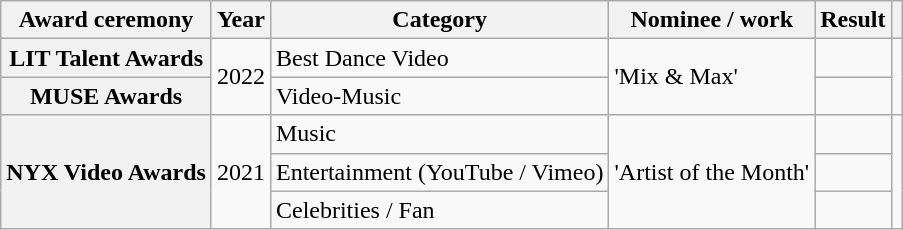<table class="wikitable plainrowheaders">
<tr>
<th scope="col">Award ceremony</th>
<th scope="col">Year</th>
<th scope="col">Category</th>
<th scope="col">Nominee / work</th>
<th scope="col">Result</th>
<th scope="col"></th>
</tr>
<tr>
<th scope="row">LIT Talent Awards</th>
<td rowspan="2">2022</td>
<td>Best Dance Video</td>
<td rowspan="2">'Mix & Max'</td>
<td></td>
<td style="text-align:center" rowspan="2"></td>
</tr>
<tr>
<th scope="row">MUSE Awards</th>
<td>Video-Music</td>
<td></td>
</tr>
<tr>
<th scope="row" rowspan="3">NYX Video Awards</th>
<td rowspan="3">2021</td>
<td>Music</td>
<td rowspan="3">'Artist of the Month'</td>
<td></td>
<td style="text-align:center" rowspan="3"></td>
</tr>
<tr>
<td>Entertainment (YouTube / Vimeo)</td>
<td></td>
</tr>
<tr>
<td>Celebrities / Fan</td>
<td></td>
</tr>
</table>
